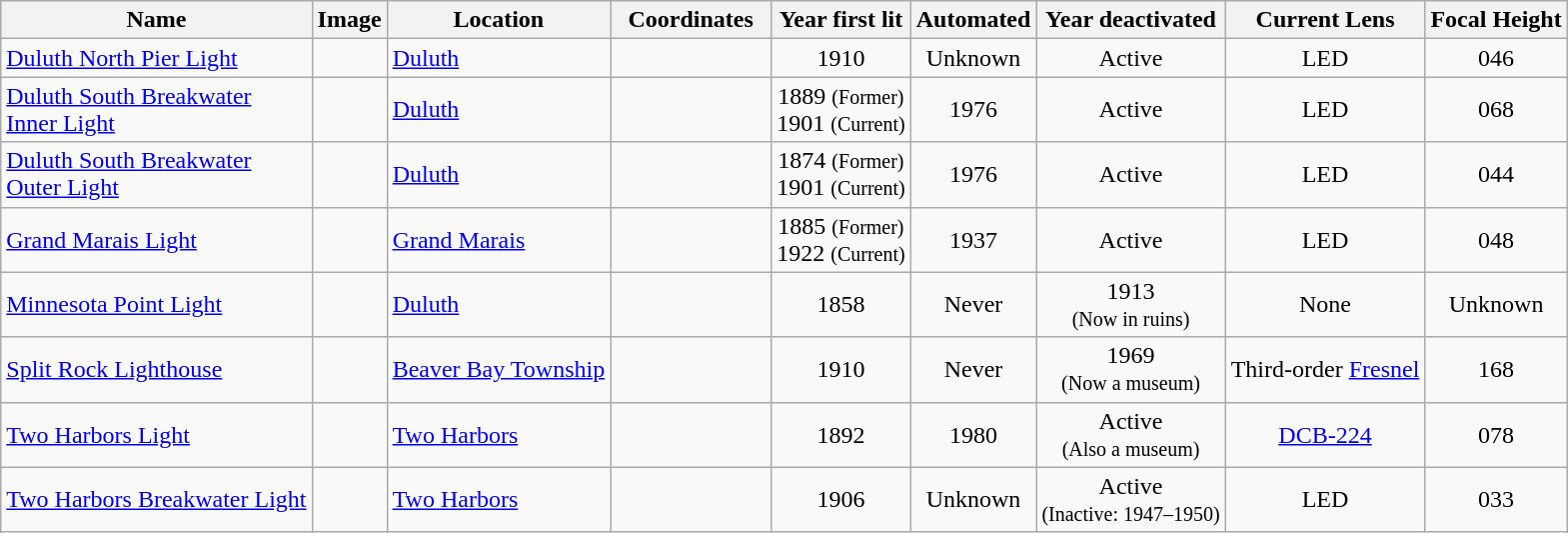<table class="wikitable sortable">
<tr>
<th>Name</th>
<th scope="col" class="unsortable">Image</th>
<th>Location</th>
<th width="100">Coordinates</th>
<th>Year first lit</th>
<th>Automated</th>
<th>Year deactivated</th>
<th>Current Lens</th>
<th>Focal Height</th>
</tr>
<tr>
<td><a href='#'>Duluth North Pier Light</a></td>
<td></td>
<td><a href='#'>Duluth</a></td>
<td></td>
<td style="text-align: center;">1910</td>
<td style="text-align: center;">Unknown</td>
<td style="text-align: center;">Active</td>
<td style="text-align: center;">LED</td>
<td style="text-align: center;"><span>046</span> </td>
</tr>
<tr>
<td><a href='#'>Duluth South Breakwater<br>Inner Light</a></td>
<td></td>
<td><a href='#'>Duluth</a></td>
<td></td>
<td style="text-align: center;">1889 <small>(Former)</small><br> 1901 <small>(Current)</small></td>
<td style="text-align: center;">1976</td>
<td style="text-align: center;">Active</td>
<td style="text-align: center;">LED</td>
<td style="text-align: center;"><span>068</span> </td>
</tr>
<tr>
<td><a href='#'>Duluth South Breakwater<br>Outer Light</a></td>
<td></td>
<td><a href='#'>Duluth</a></td>
<td></td>
<td style="text-align: center;">1874 <small>(Former)</small><br> 1901 <small>(Current)</small></td>
<td style="text-align: center;">1976</td>
<td style="text-align: center;">Active</td>
<td style="text-align: center;">LED</td>
<td style="text-align: center;"><span>044</span> </td>
</tr>
<tr>
<td><a href='#'>Grand Marais Light</a></td>
<td></td>
<td><a href='#'>Grand Marais</a></td>
<td></td>
<td style="text-align: center;">1885 <small>(Former)</small><br> 1922 <small>(Current)</small></td>
<td style="text-align: center;">1937</td>
<td style="text-align: center;">Active</td>
<td style="text-align: center;">LED</td>
<td style="text-align: center;"><span>048</span> </td>
</tr>
<tr>
<td><a href='#'>Minnesota Point Light</a></td>
<td></td>
<td><a href='#'>Duluth</a></td>
<td></td>
<td style="text-align: center;">1858</td>
<td style="text-align: center;">Never</td>
<td style="text-align: center;">1913<br><small>(Now in ruins)</small></td>
<td style="text-align: center;">None</td>
<td style="text-align: center;">Unknown</td>
</tr>
<tr>
<td><a href='#'>Split Rock Lighthouse</a></td>
<td></td>
<td><a href='#'>Beaver Bay Township</a></td>
<td></td>
<td style="text-align: center;">1910</td>
<td style="text-align: center;">Never</td>
<td style="text-align: center;">1969<br><small>(Now a museum)</small></td>
<td style="text-align: center;">Third-order <a href='#'>Fresnel</a></td>
<td style="text-align: center;"><span>168</span> </td>
</tr>
<tr>
<td><a href='#'>Two Harbors Light</a></td>
<td></td>
<td><a href='#'>Two Harbors</a></td>
<td></td>
<td style="text-align: center;">1892</td>
<td style="text-align: center;">1980</td>
<td style="text-align: center;">Active<br><small>(Also a museum)</small></td>
<td style="text-align: center;"><a href='#'>DCB-224</a></td>
<td style="text-align: center;"><span>078</span> </td>
</tr>
<tr>
<td><a href='#'>Two Harbors Breakwater Light</a></td>
<td></td>
<td><a href='#'>Two Harbors</a></td>
<td style="text-align: center;"></td>
<td style="text-align: center;">1906</td>
<td style="text-align: center;">Unknown</td>
<td style="text-align: center;">Active<br><small>(Inactive: 1947–1950)</small></td>
<td style="text-align: center;">LED</td>
<td style="text-align: center;"><span>033</span> </td>
</tr>
</table>
